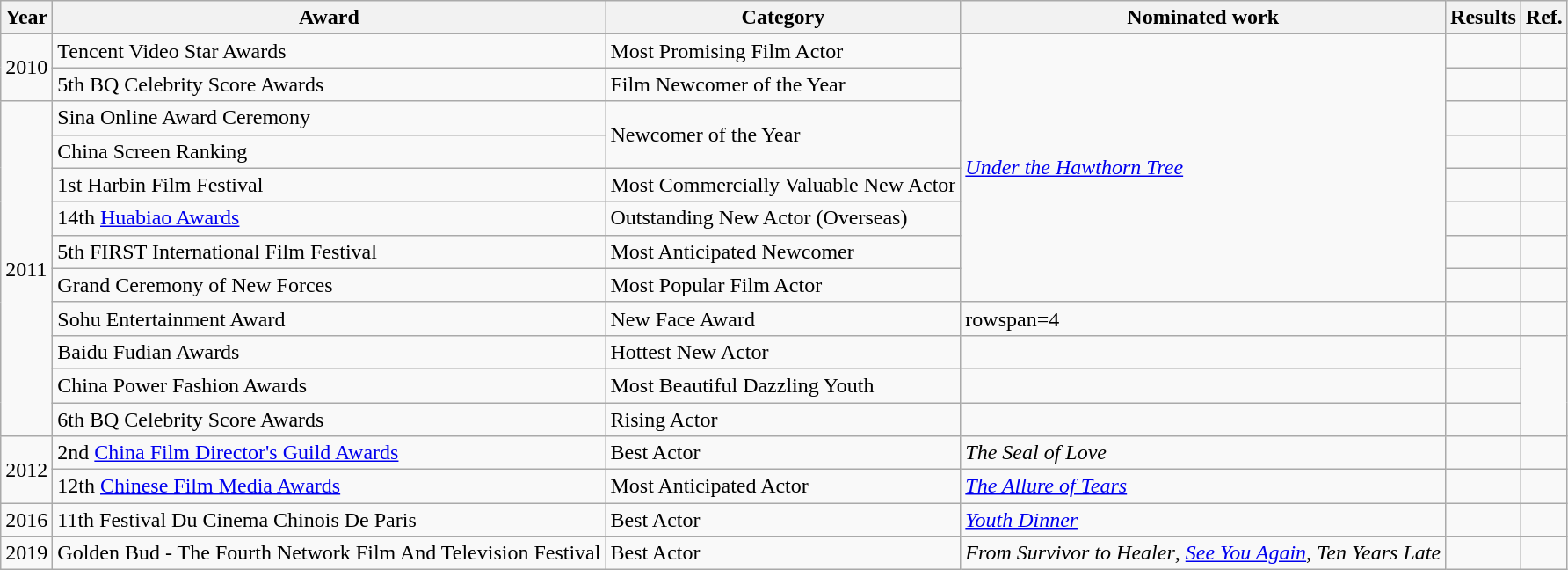<table class="wikitable">
<tr>
<th>Year</th>
<th>Award</th>
<th>Category</th>
<th>Nominated work</th>
<th>Results</th>
<th>Ref.</th>
</tr>
<tr>
<td rowspan=2>2010</td>
<td>Tencent Video Star Awards</td>
<td>Most Promising Film Actor</td>
<td rowspan=8><em><a href='#'>Under the Hawthorn Tree</a></em></td>
<td></td>
<td></td>
</tr>
<tr>
<td>5th BQ Celebrity Score Awards</td>
<td>Film Newcomer of the Year</td>
<td></td>
<td></td>
</tr>
<tr>
<td rowspan=10>2011</td>
<td>Sina Online Award Ceremony</td>
<td rowspan=2>Newcomer of the Year</td>
<td></td>
<td></td>
</tr>
<tr>
<td>China Screen Ranking</td>
<td></td>
<td></td>
</tr>
<tr>
<td>1st Harbin Film Festival</td>
<td>Most Commercially Valuable New Actor</td>
<td></td>
<td></td>
</tr>
<tr>
<td>14th <a href='#'>Huabiao Awards</a></td>
<td>Outstanding New Actor (Overseas)</td>
<td></td>
<td></td>
</tr>
<tr>
<td>5th FIRST International Film Festival</td>
<td>Most Anticipated Newcomer</td>
<td></td>
<td></td>
</tr>
<tr>
<td>Grand Ceremony of New Forces</td>
<td>Most Popular Film Actor</td>
<td></td>
<td></td>
</tr>
<tr>
<td>Sohu Entertainment Award</td>
<td>New Face Award</td>
<td>rowspan=4 </td>
<td></td>
<td></td>
</tr>
<tr>
<td>Baidu Fudian Awards</td>
<td>Hottest New Actor</td>
<td></td>
<td></td>
</tr>
<tr>
<td>China Power Fashion Awards</td>
<td>Most Beautiful Dazzling Youth</td>
<td></td>
<td></td>
</tr>
<tr>
<td>6th BQ Celebrity Score Awards</td>
<td>Rising Actor</td>
<td></td>
<td></td>
</tr>
<tr>
<td rowspan=2>2012</td>
<td>2nd <a href='#'>China Film Director's Guild Awards</a></td>
<td>Best Actor</td>
<td><em>The Seal of Love</em></td>
<td></td>
<td></td>
</tr>
<tr>
<td>12th <a href='#'>Chinese Film Media Awards</a></td>
<td>Most Anticipated Actor</td>
<td><em><a href='#'>The Allure of Tears</a></em></td>
<td></td>
<td></td>
</tr>
<tr>
<td>2016</td>
<td>11th Festival Du Cinema Chinois De Paris</td>
<td>Best Actor</td>
<td><em><a href='#'>Youth Dinner</a></em></td>
<td></td>
<td></td>
</tr>
<tr>
<td>2019</td>
<td>Golden Bud - The Fourth Network Film And Television Festival</td>
<td>Best Actor</td>
<td><em>From Survivor to Healer</em>, <em><a href='#'>See You Again</a></em>, <em>Ten Years Late</em></td>
<td></td>
<td></td>
</tr>
</table>
